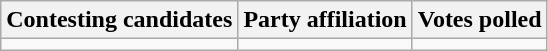<table class="wikitable sortable">
<tr>
<th>Contesting candidates</th>
<th>Party affiliation</th>
<th>Votes polled</th>
</tr>
<tr>
<td></td>
<td></td>
<td></td>
</tr>
</table>
